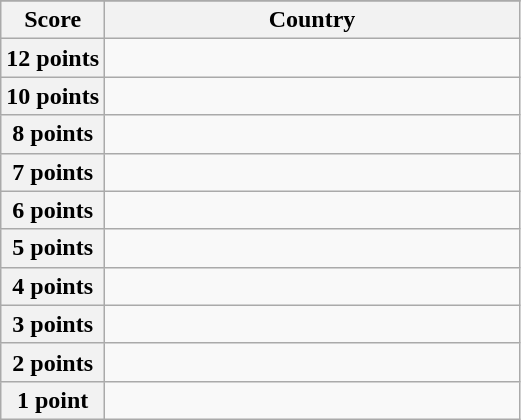<table class="wikitable">
<tr>
</tr>
<tr>
<th scope="col" width="20%">Score</th>
<th scope="col">Country</th>
</tr>
<tr>
<th scope="row">12 points</th>
<td></td>
</tr>
<tr>
<th scope="row">10 points</th>
<td></td>
</tr>
<tr>
<th scope="row">8 points</th>
<td></td>
</tr>
<tr>
<th scope="row">7 points</th>
<td></td>
</tr>
<tr>
<th scope="row">6 points</th>
<td></td>
</tr>
<tr>
<th scope="row">5 points</th>
<td></td>
</tr>
<tr>
<th scope="row">4 points</th>
<td></td>
</tr>
<tr>
<th scope="row">3 points</th>
<td></td>
</tr>
<tr>
<th scope="row">2 points</th>
<td></td>
</tr>
<tr>
<th scope="row">1 point</th>
<td></td>
</tr>
</table>
